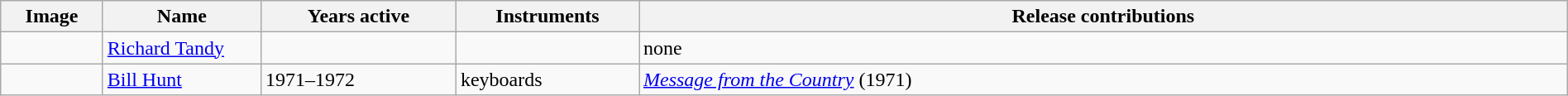<table class="wikitable" border="1" width=100%>
<tr>
<th width="75">Image</th>
<th width="120">Name</th>
<th width="150">Years active</th>
<th width="140">Instruments</th>
<th>Release contributions</th>
</tr>
<tr>
<td></td>
<td><a href='#'>Richard Tandy</a></td>
<td></td>
<td></td>
<td>none</td>
</tr>
<tr>
<td></td>
<td><a href='#'>Bill Hunt</a></td>
<td>1971–1972</td>
<td>keyboards</td>
<td><em><a href='#'>Message from the Country</a></em> (1971)</td>
</tr>
</table>
